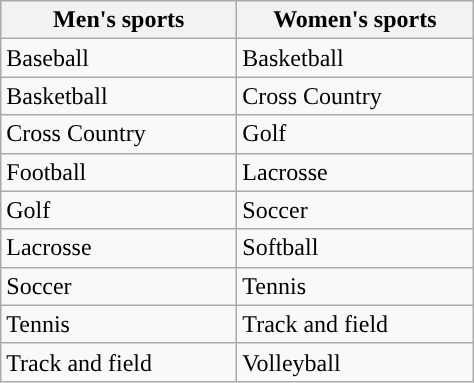<table class="wikitable"; style= "text-align: ">
<tr>
<th width=150px>Men's sports</th>
<th width=150px>Women's sports</th>
</tr>
<tr>
<td>Baseball</td>
<td>Basketball</td>
</tr>
<tr>
<td>Basketball</td>
<td>Cross Country</td>
</tr>
<tr>
<td>Cross Country</td>
<td>Golf</td>
</tr>
<tr>
<td>Football</td>
<td>Lacrosse</td>
</tr>
<tr>
<td>Golf</td>
<td>Soccer</td>
</tr>
<tr>
<td>Lacrosse</td>
<td>Softball</td>
</tr>
<tr>
<td>Soccer</td>
<td>Tennis</td>
</tr>
<tr>
<td>Tennis</td>
<td>Track and field</td>
</tr>
<tr>
<td>Track and field</td>
<td>Volleyball</td>
</tr>
</table>
